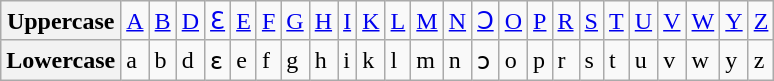<table class="wikitable">
<tr>
<th>Uppercase</th>
<td><a href='#'>A</a></td>
<td><a href='#'>B</a></td>
<td><a href='#'>D</a></td>
<td><a href='#'>Ɛ</a></td>
<td><a href='#'>E</a></td>
<td><a href='#'>F</a></td>
<td><a href='#'>G</a></td>
<td><a href='#'>H</a></td>
<td><a href='#'>I</a></td>
<td><a href='#'>K</a></td>
<td><a href='#'>L</a></td>
<td><a href='#'>M</a></td>
<td><a href='#'>N</a></td>
<td><a href='#'>Ɔ</a></td>
<td><a href='#'>O</a></td>
<td><a href='#'>P</a></td>
<td><a href='#'>R</a></td>
<td><a href='#'>S</a></td>
<td><a href='#'>T</a></td>
<td><a href='#'>U</a></td>
<td><a href='#'>V</a></td>
<td><a href='#'>W</a></td>
<td><a href='#'>Y</a></td>
<td><a href='#'>Z</a></td>
</tr>
<tr>
<th>Lowercase</th>
<td>a</td>
<td>b</td>
<td>d</td>
<td>ɛ</td>
<td>e</td>
<td>f</td>
<td>g</td>
<td>h</td>
<td>i</td>
<td>k</td>
<td>l</td>
<td>m</td>
<td>n</td>
<td>ɔ</td>
<td>o</td>
<td>p</td>
<td>r</td>
<td>s</td>
<td>t</td>
<td>u</td>
<td>v</td>
<td>w</td>
<td>y</td>
<td>z</td>
</tr>
</table>
